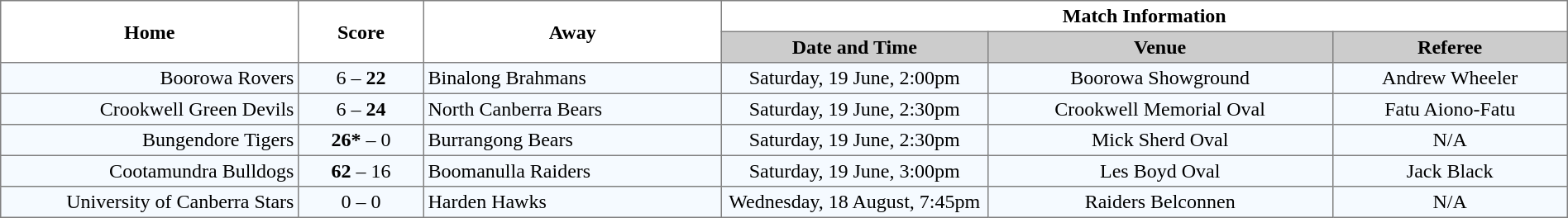<table width="100%" cellspacing="0" cellpadding="3" border="1" style="border-collapse:collapse;  text-align:center;">
<tr>
<th rowspan="2" width="19%">Home</th>
<th rowspan="2" width="8%">Score</th>
<th rowspan="2" width="19%">Away</th>
<th colspan="3">Match Information</th>
</tr>
<tr bgcolor="#CCCCCC">
<th width="17%">Date and Time</th>
<th width="22%">Venue</th>
<th width="50%">Referee</th>
</tr>
<tr style="text-align:center; background:#f5faff;">
<td align="right">Boorowa Rovers </td>
<td>6 – <strong>22</strong></td>
<td align="left"> Binalong Brahmans</td>
<td>Saturday, 19 June, 2:00pm</td>
<td>Boorowa Showground</td>
<td>Andrew Wheeler</td>
</tr>
<tr style="text-align:center; background:#f5faff;">
<td align="right">Crookwell Green Devils </td>
<td>6 – <strong>24</strong></td>
<td align="left"> North Canberra Bears</td>
<td>Saturday, 19 June, 2:30pm</td>
<td>Crookwell Memorial Oval</td>
<td>Fatu Aiono-Fatu</td>
</tr>
<tr style="text-align:center; background:#f5faff;">
<td align="right">Bungendore Tigers </td>
<td><strong>26*</strong> – 0</td>
<td align="left"> Burrangong Bears</td>
<td>Saturday, 19 June, 2:30pm</td>
<td>Mick Sherd Oval</td>
<td>N/A</td>
</tr>
<tr style="text-align:center; background:#f5faff;">
<td align="right">Cootamundra Bulldogs </td>
<td><strong>62</strong> – 16</td>
<td align="left"> Boomanulla Raiders</td>
<td>Saturday, 19 June, 3:00pm</td>
<td>Les Boyd Oval</td>
<td>Jack Black</td>
</tr>
<tr style="text-align:center; background:#f5faff;">
<td align="right">University of Canberra Stars </td>
<td>0 – 0</td>
<td align="left"> Harden Hawks</td>
<td>Wednesday, 18 August, 7:45pm</td>
<td>Raiders Belconnen</td>
<td>N/A</td>
</tr>
</table>
